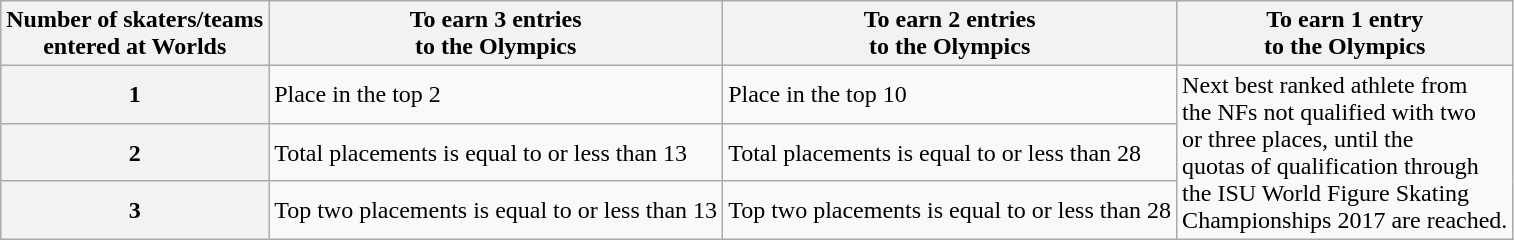<table class="wikitable">
<tr>
<th>Number of skaters/teams <br> entered at Worlds</th>
<th>To earn 3 entries <br> to the Olympics</th>
<th>To earn 2 entries <br> to the Olympics</th>
<th>To earn 1 entry <br> to the Olympics</th>
</tr>
<tr>
<th>1</th>
<td>Place in the top 2</td>
<td>Place in the top 10</td>
<td rowspan=3>Next best ranked athlete from <br> the NFs not qualified with two <br> or three places, until the <br> quotas of qualification through <br> the ISU World Figure Skating <br> Championships 2017 are reached.</td>
</tr>
<tr>
<th>2</th>
<td>Total placements is equal to or less than 13</td>
<td>Total placements is equal to or less than 28</td>
</tr>
<tr>
<th>3</th>
<td>Top two placements is equal to or less than 13</td>
<td>Top two placements is equal to or less than 28</td>
</tr>
</table>
